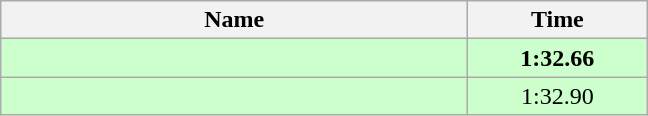<table class="wikitable" style="text-align:center;">
<tr>
<th style="width:19em">Name</th>
<th style="width:7em">Time</th>
</tr>
<tr bgcolor=ccffcc>
<td align=left><strong></strong></td>
<td><strong>1:32.66</strong></td>
</tr>
<tr bgcolor=ccffcc>
<td align=left></td>
<td>1:32.90</td>
</tr>
</table>
